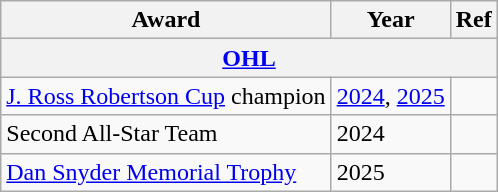<table class="wikitable">
<tr>
<th>Award</th>
<th>Year</th>
<th>Ref</th>
</tr>
<tr>
<th colspan="3"><a href='#'>OHL</a></th>
</tr>
<tr>
<td><a href='#'>J. Ross Robertson Cup</a> champion</td>
<td><a href='#'>2024</a>, <a href='#'>2025</a></td>
<td></td>
</tr>
<tr>
<td>Second All-Star Team</td>
<td>2024</td>
<td></td>
</tr>
<tr>
<td><a href='#'>Dan Snyder Memorial Trophy</a></td>
<td>2025</td>
<td></td>
</tr>
</table>
